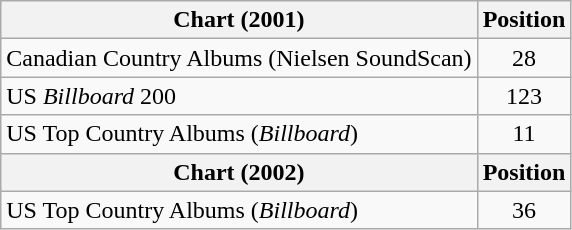<table class="wikitable">
<tr>
<th>Chart (2001)</th>
<th>Position</th>
</tr>
<tr>
<td>Canadian Country Albums (Nielsen SoundScan)</td>
<td align="center">28</td>
</tr>
<tr>
<td>US <em>Billboard</em> 200</td>
<td style="text-align:center;">123</td>
</tr>
<tr>
<td>US Top Country Albums (<em>Billboard</em>)</td>
<td style="text-align:center;">11</td>
</tr>
<tr>
<th>Chart (2002)</th>
<th>Position</th>
</tr>
<tr>
<td>US Top Country Albums (<em>Billboard</em>)</td>
<td style="text-align:center;">36</td>
</tr>
</table>
